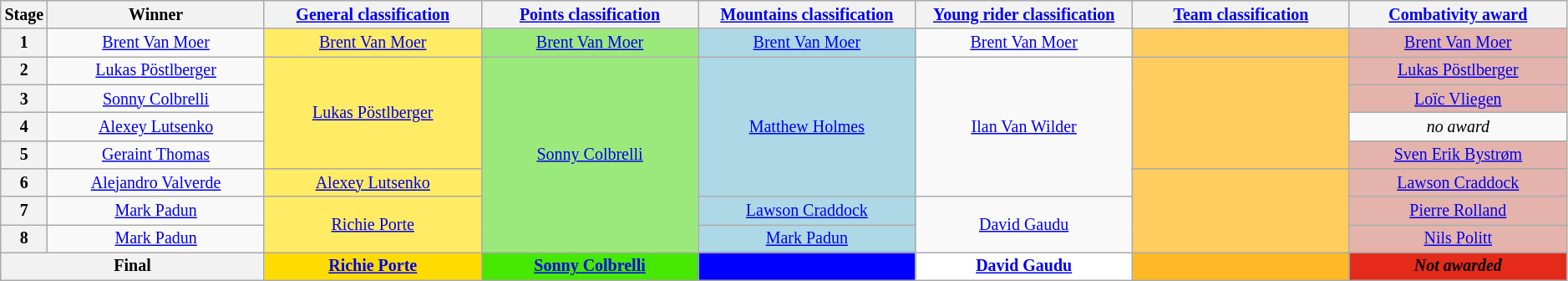<table class="wikitable" style="text-align: center; font-size:smaller;">
<tr style="background:#efefef;">
<th scope="col" style="width:1%;">Stage</th>
<th scope="col" style="width:14%;">Winner</th>
<th scope="col" style="width:14%;"><a href='#'>General classification</a><br></th>
<th scope="col" style="width:14%;"><a href='#'>Points classification</a><br></th>
<th scope="col" style="width:14%;"><a href='#'>Mountains classification</a><br></th>
<th scope="col" style="width:14%;"><a href='#'>Young rider classification</a><br></th>
<th scope="col" style="width:14%;"><a href='#'>Team classification</a><br></th>
<th scope="col" style="width:14%;"><a href='#'>Combativity award</a><br></th>
</tr>
<tr>
<th>1</th>
<td><a href='#'>Brent Van Moer</a></td>
<td style="background:#FFEB64;"><a href='#'>Brent Van Moer</a></td>
<td style="background:#9CE97B;"><a href='#'>Brent Van Moer</a></td>
<td style="background:lightblue"><a href='#'>Brent Van Moer</a></td>
<td style="background:offwhite;"><a href='#'>Brent Van Moer</a></td>
<td style="background:#FFCD5F;"></td>
<td style="background:#E4B3AB;"><a href='#'>Brent Van Moer</a></td>
</tr>
<tr>
<th>2</th>
<td><a href='#'>Lukas Pöstlberger</a></td>
<td style="background:#FFEB64;" rowspan="4"><a href='#'>Lukas Pöstlberger</a></td>
<td style="background:#9CE97B;" rowspan="7"><a href='#'>Sonny Colbrelli</a></td>
<td style="background:lightblue" rowspan="5"><a href='#'>Matthew Holmes</a></td>
<td style="background:offwhite;" rowspan="5"><a href='#'>Ilan Van Wilder</a></td>
<td style="background:#FFCD5F;" rowspan="4"></td>
<td style="background:#E4B3AB;"><a href='#'>Lukas Pöstlberger</a></td>
</tr>
<tr>
<th>3</th>
<td><a href='#'>Sonny Colbrelli</a></td>
<td style="background:#E4B3AB;"><a href='#'>Loïc Vliegen</a></td>
</tr>
<tr>
<th>4</th>
<td><a href='#'>Alexey Lutsenko</a></td>
<td><em>no award</em></td>
</tr>
<tr>
<th>5</th>
<td><a href='#'>Geraint Thomas</a></td>
<td style="background:#E4B3AB;"><a href='#'>Sven Erik Bystrøm</a></td>
</tr>
<tr>
<th>6</th>
<td><a href='#'>Alejandro Valverde</a></td>
<td style="background:#FFEB64;"><a href='#'>Alexey Lutsenko</a></td>
<td style="background:#FFCD5F;" rowspan="3"></td>
<td style="background:#E4B3AB;"><a href='#'>Lawson Craddock</a></td>
</tr>
<tr>
<th>7</th>
<td><a href='#'>Mark Padun</a></td>
<td style="background:#FFEB64;" rowspan="2"><a href='#'>Richie Porte</a></td>
<td style="background:lightblue"><a href='#'>Lawson Craddock</a></td>
<td style="background:offwhite;" rowspan="2"><a href='#'>David Gaudu</a></td>
<td style="background:#E4B3AB;"><a href='#'>Pierre Rolland</a></td>
</tr>
<tr>
<th>8</th>
<td><a href='#'>Mark Padun</a></td>
<td style="background:lightblue"><a href='#'>Mark Padun</a></td>
<td style="background:#E4B3AB;"><a href='#'>Nils Politt</a></td>
</tr>
<tr>
<th colspan="2">Final</th>
<th style="background:#FFDB00;"><a href='#'>Richie Porte</a></th>
<th style="background:#46E800;"><a href='#'>Sonny Colbrelli</a></th>
<th style="background:blue;"></th>
<th style="background:white;"><a href='#'>David Gaudu</a></th>
<th style="background:#FFB927;"></th>
<th style="background:#E42A19;"><em>Not awarded</em></th>
</tr>
</table>
